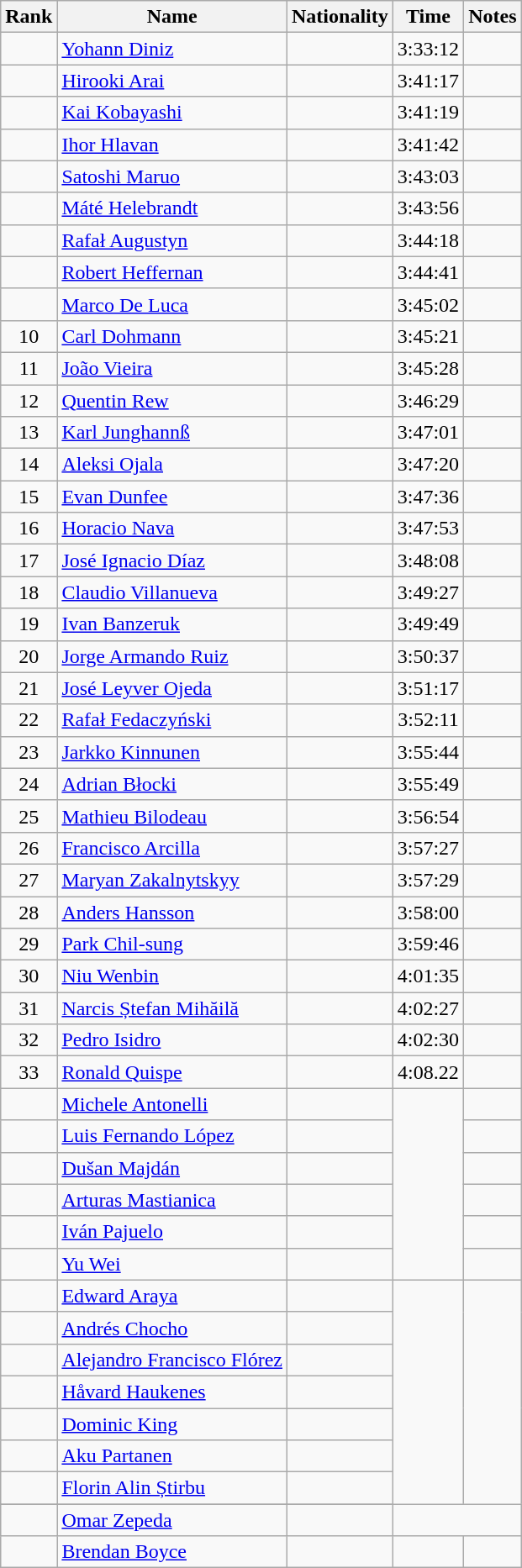<table class="wikitable sortable" style="text-align:center">
<tr>
<th>Rank</th>
<th>Name</th>
<th>Nationality</th>
<th>Time</th>
<th>Notes</th>
</tr>
<tr>
<td></td>
<td align=left><a href='#'>Yohann Diniz</a></td>
<td align=left></td>
<td>3:33:12</td>
<td><strong></strong></td>
</tr>
<tr>
<td></td>
<td align=left><a href='#'>Hirooki Arai</a></td>
<td align=left></td>
<td>3:41:17</td>
<td></td>
</tr>
<tr>
<td></td>
<td align=left><a href='#'>Kai Kobayashi</a></td>
<td align=left></td>
<td>3:41:19</td>
<td></td>
</tr>
<tr>
<td></td>
<td align=left><a href='#'>Ihor Hlavan</a></td>
<td align=left></td>
<td>3:41:42</td>
<td></td>
</tr>
<tr>
<td></td>
<td align=left><a href='#'>Satoshi Maruo</a></td>
<td align=left></td>
<td>3:43:03</td>
<td></td>
</tr>
<tr>
<td></td>
<td align=left><a href='#'>Máté Helebrandt</a></td>
<td align=left></td>
<td>3:43:56</td>
<td><strong></strong></td>
</tr>
<tr>
<td></td>
<td align=left><a href='#'>Rafał Augustyn</a></td>
<td align=left></td>
<td>3:44:18</td>
<td></td>
</tr>
<tr>
<td></td>
<td align=left><a href='#'>Robert Heffernan</a></td>
<td align=left></td>
<td>3:44:41</td>
<td></td>
</tr>
<tr>
<td></td>
<td align=left><a href='#'>Marco De Luca</a></td>
<td align=left></td>
<td>3:45:02</td>
<td></td>
</tr>
<tr>
<td>10</td>
<td align=left><a href='#'>Carl Dohmann</a></td>
<td align=left></td>
<td>3:45:21</td>
<td></td>
</tr>
<tr>
<td>11</td>
<td align=left><a href='#'>João Vieira</a></td>
<td align=left></td>
<td>3:45:28</td>
<td></td>
</tr>
<tr>
<td>12</td>
<td align=left><a href='#'>Quentin Rew</a></td>
<td align=left></td>
<td>3:46:29</td>
<td><strong></strong></td>
</tr>
<tr>
<td>13</td>
<td align=left><a href='#'>Karl Junghannß</a></td>
<td align=left></td>
<td>3:47:01</td>
<td></td>
</tr>
<tr>
<td>14</td>
<td align=left><a href='#'>Aleksi Ojala</a></td>
<td align=left></td>
<td>3:47:20</td>
<td></td>
</tr>
<tr>
<td>15</td>
<td align=left><a href='#'>Evan Dunfee</a></td>
<td align=left></td>
<td>3:47:36</td>
<td></td>
</tr>
<tr>
<td>16</td>
<td align=left><a href='#'>Horacio Nava</a></td>
<td align=left></td>
<td>3:47:53</td>
<td></td>
</tr>
<tr>
<td>17</td>
<td align=left><a href='#'>José Ignacio Díaz</a></td>
<td align=left></td>
<td>3:48:08</td>
<td></td>
</tr>
<tr>
<td>18</td>
<td align=left><a href='#'>Claudio Villanueva</a></td>
<td align=left></td>
<td>3:49:27</td>
<td></td>
</tr>
<tr>
<td>19</td>
<td align=left><a href='#'>Ivan Banzeruk</a></td>
<td align=left></td>
<td>3:49:49</td>
<td></td>
</tr>
<tr>
<td>20</td>
<td align=left><a href='#'>Jorge Armando Ruiz</a></td>
<td align=left></td>
<td>3:50:37</td>
<td></td>
</tr>
<tr>
<td>21</td>
<td align=left><a href='#'>José Leyver Ojeda</a></td>
<td align=left></td>
<td>3:51:17</td>
<td></td>
</tr>
<tr>
<td>22</td>
<td align=left><a href='#'>Rafał Fedaczyński</a></td>
<td align=left></td>
<td>3:52:11</td>
<td></td>
</tr>
<tr>
<td>23</td>
<td align=left><a href='#'>Jarkko Kinnunen</a></td>
<td align=left></td>
<td>3:55:44</td>
<td></td>
</tr>
<tr>
<td>24</td>
<td align=left><a href='#'>Adrian Błocki</a></td>
<td align=left></td>
<td>3:55:49</td>
<td></td>
</tr>
<tr>
<td>25</td>
<td align=left><a href='#'>Mathieu Bilodeau</a></td>
<td align=left></td>
<td>3:56:54</td>
<td></td>
</tr>
<tr>
<td>26</td>
<td align=left><a href='#'>Francisco Arcilla</a></td>
<td align=left></td>
<td>3:57:27</td>
<td></td>
</tr>
<tr>
<td>27</td>
<td align=left><a href='#'>Maryan Zakalnytskyy</a></td>
<td align=left></td>
<td>3:57:29</td>
<td></td>
</tr>
<tr>
<td>28</td>
<td align=left><a href='#'>Anders Hansson</a></td>
<td align=left></td>
<td>3:58:00</td>
<td></td>
</tr>
<tr>
<td>29</td>
<td align=left><a href='#'>Park Chil-sung</a></td>
<td align=left></td>
<td>3:59:46</td>
<td></td>
</tr>
<tr>
<td>30</td>
<td align=left><a href='#'>Niu Wenbin</a></td>
<td align=left></td>
<td>4:01:35</td>
<td></td>
</tr>
<tr>
<td>31</td>
<td align=left><a href='#'>Narcis Ștefan Mihăilă</a></td>
<td align=left></td>
<td>4:02:27</td>
<td></td>
</tr>
<tr>
<td>32</td>
<td align=left><a href='#'>Pedro Isidro</a></td>
<td align=left></td>
<td>4:02:30</td>
<td></td>
</tr>
<tr>
<td>33</td>
<td align=left><a href='#'>Ronald Quispe</a></td>
<td align=left></td>
<td>4:08.22</td>
<td></td>
</tr>
<tr>
<td></td>
<td align=left><a href='#'>Michele Antonelli</a></td>
<td align=left></td>
<td rowspan=6></td>
<td></td>
</tr>
<tr>
<td></td>
<td align=left><a href='#'>Luis Fernando López</a></td>
<td align=left></td>
<td></td>
</tr>
<tr>
<td></td>
<td align=left><a href='#'>Dušan Majdán</a></td>
<td align=left></td>
<td></td>
</tr>
<tr>
<td></td>
<td align=left><a href='#'>Arturas Mastianica</a></td>
<td align=left></td>
<td></td>
</tr>
<tr>
<td></td>
<td align=left><a href='#'>Iván Pajuelo</a></td>
<td align=left></td>
<td></td>
</tr>
<tr>
<td></td>
<td align=left><a href='#'>Yu Wei</a></td>
<td align=left></td>
<td></td>
</tr>
<tr>
<td></td>
<td align=left><a href='#'>Edward Araya</a></td>
<td align=left></td>
<td rowspan=8></td>
<td rowspan=8></td>
</tr>
<tr>
<td></td>
<td align=left><a href='#'>Andrés Chocho</a></td>
<td align=left></td>
</tr>
<tr>
<td></td>
<td align=left><a href='#'>Alejandro Francisco Flórez</a></td>
<td align=left></td>
</tr>
<tr>
<td></td>
<td align=left><a href='#'>Håvard Haukenes</a></td>
<td align=left></td>
</tr>
<tr>
<td></td>
<td align=left><a href='#'>Dominic King</a></td>
<td align=left></td>
</tr>
<tr>
<td></td>
<td align=left><a href='#'>Aku Partanen</a></td>
<td align=left></td>
</tr>
<tr>
<td></td>
<td align=left><a href='#'>Florin Alin Știrbu</a></td>
<td align=left></td>
</tr>
<tr>
</tr>
<tr>
<td></td>
<td align=left><a href='#'>Omar Zepeda</a></td>
<td align=left></td>
</tr>
<tr>
<td></td>
<td align=left><a href='#'>Brendan Boyce</a></td>
<td align=left></td>
<td></td>
<td></td>
</tr>
</table>
